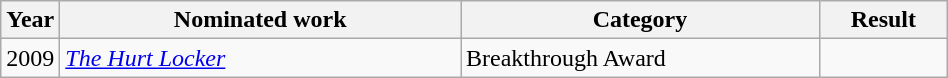<table class="wikitable sortable" width="50%">
<tr>
<th width="1%">Year</th>
<th width="45%">Nominated work</th>
<th width="40%">Category</th>
<th width="14%">Result</th>
</tr>
<tr>
<td>2009</td>
<td><em><a href='#'>The Hurt Locker</a></em></td>
<td>Breakthrough Award</td>
<td></td>
</tr>
</table>
